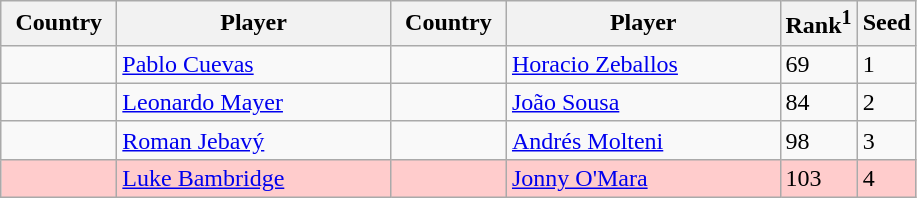<table class="sortable wikitable">
<tr>
<th style="width:70px;">Country</th>
<th style="width:175px;">Player</th>
<th style="width:70px;">Country</th>
<th style="width:175px;">Player</th>
<th>Rank<sup>1</sup></th>
<th>Seed</th>
</tr>
<tr>
<td></td>
<td><a href='#'>Pablo Cuevas</a></td>
<td></td>
<td><a href='#'>Horacio Zeballos</a></td>
<td>69</td>
<td>1</td>
</tr>
<tr>
<td></td>
<td><a href='#'>Leonardo Mayer</a></td>
<td></td>
<td><a href='#'>João Sousa</a></td>
<td>84</td>
<td>2</td>
</tr>
<tr>
<td></td>
<td><a href='#'>Roman Jebavý</a></td>
<td></td>
<td><a href='#'>Andrés Molteni</a></td>
<td>98</td>
<td>3</td>
</tr>
<tr style="background:#fcc;">
<td></td>
<td><a href='#'>Luke Bambridge</a></td>
<td></td>
<td><a href='#'>Jonny O'Mara</a></td>
<td>103</td>
<td>4</td>
</tr>
</table>
